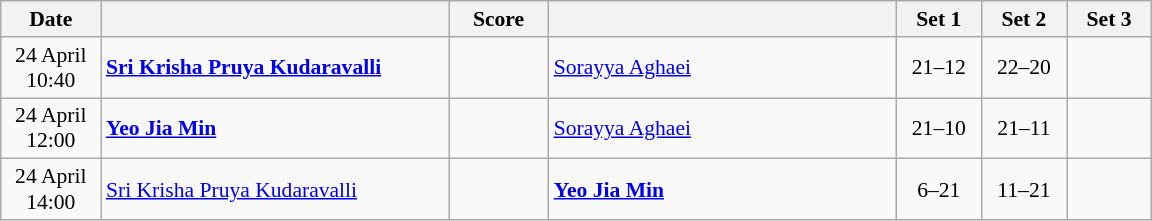<table class="wikitable" style="text-align: center; font-size:90% ">
<tr>
<th width="60">Date</th>
<th align="right" width="225"></th>
<th width="60">Score</th>
<th align="left" width="225"></th>
<th width="50">Set 1</th>
<th width="50">Set 2</th>
<th width="50">Set 3</th>
</tr>
<tr>
<td>24 April 10:40</td>
<td align="left"><strong> <a href='#'>Sri Krisha Pruya Kudaravalli</a></strong></td>
<td align="center"></td>
<td align="left"> <a href='#'>Sorayya Aghaei</a></td>
<td>21–12</td>
<td>22–20</td>
<td></td>
</tr>
<tr>
<td>24 April 12:00</td>
<td align="left"><strong> <a href='#'>Yeo Jia Min</a></strong></td>
<td align="center"></td>
<td align="left"> <a href='#'>Sorayya Aghaei</a></td>
<td>21–10</td>
<td>21–11</td>
<td></td>
</tr>
<tr>
<td>24 April 14:00</td>
<td align="left"> <a href='#'>Sri Krisha Pruya Kudaravalli</a></td>
<td align="center"></td>
<td align="left"><strong> <a href='#'>Yeo Jia Min</a></strong></td>
<td>6–21</td>
<td>11–21</td>
<td></td>
</tr>
</table>
